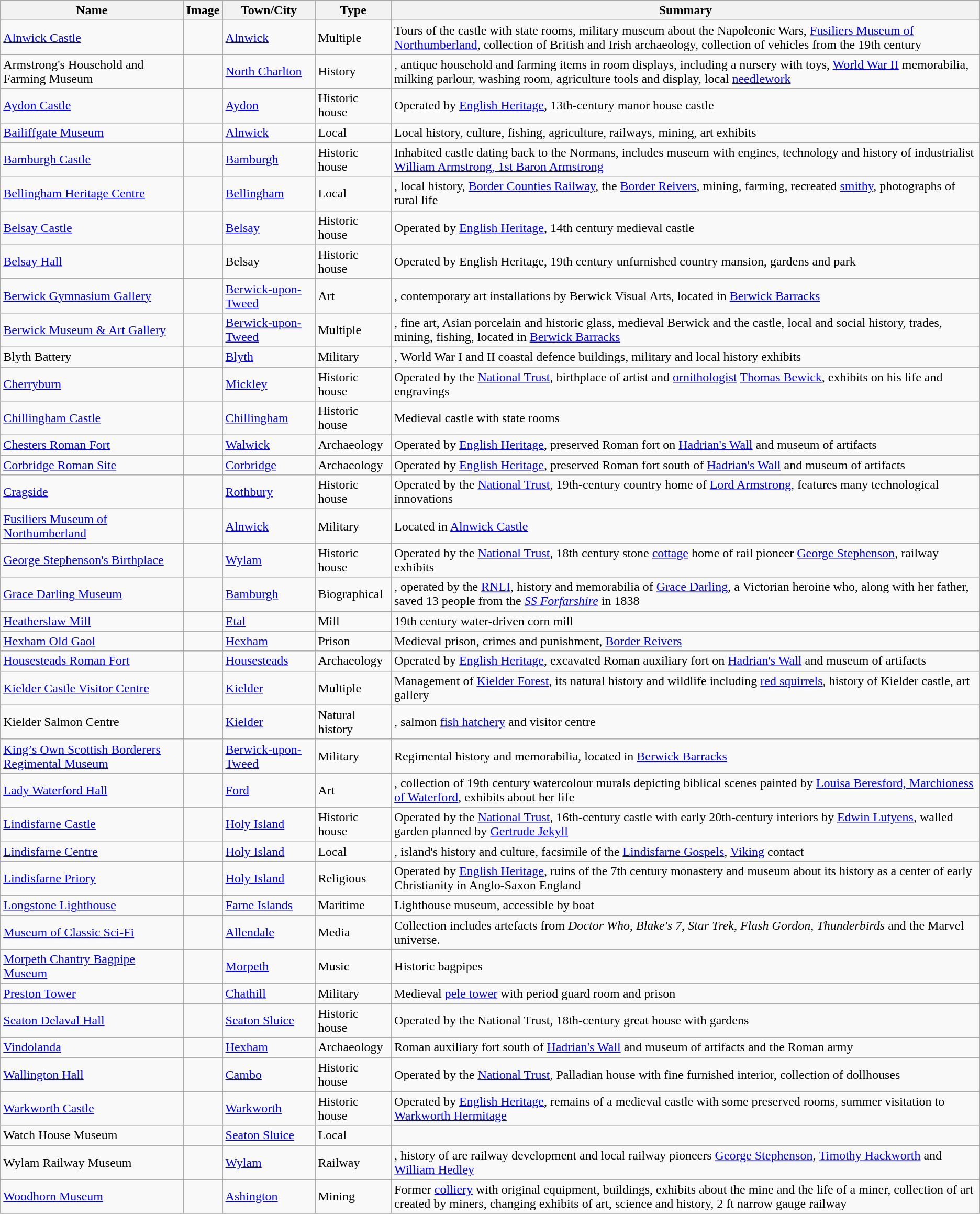<table class="wikitable sortable">
<tr>
<th>Name</th>
<th>Image</th>
<th>Town/City</th>
<th>Type</th>
<th>Summary</th>
</tr>
<tr>
<td><a href='#'>Alnwick Castle</a></td>
<td></td>
<td><a href='#'>Alnwick</a></td>
<td>Multiple</td>
<td>Tours of the castle with state rooms, military museum about the Napoleonic Wars, <a href='#'>Fusiliers Museum of Northumberland</a>, collection of British and Irish archaeology, collection of vehicles from the 19th century</td>
</tr>
<tr>
<td>Armstrong's Household and Farming Museum</td>
<td></td>
<td><a href='#'>North Charlton</a></td>
<td>History</td>
<td>, antique household and farming items in room displays, including a nursery with toys, <a href='#'>World War II</a> memorabilia, milking parlour, washing room, agriculture tools and display, local <a href='#'>needlework</a></td>
</tr>
<tr>
<td><a href='#'>Aydon Castle</a></td>
<td></td>
<td><a href='#'>Aydon</a></td>
<td>Historic house</td>
<td>Operated by <a href='#'>English Heritage</a>, 13th-century manor house castle</td>
</tr>
<tr>
<td><a href='#'>Bailiffgate Museum</a></td>
<td></td>
<td><a href='#'>Alnwick</a></td>
<td>Local</td>
<td>Local history, culture, fishing, agriculture, railways, mining, art exhibits</td>
</tr>
<tr>
<td><a href='#'>Bamburgh Castle</a></td>
<td></td>
<td><a href='#'>Bamburgh</a></td>
<td>Historic house</td>
<td>Inhabited castle dating back to the Normans, includes museum with engines, technology and history of industrialist <a href='#'>William Armstrong, 1st Baron Armstrong</a></td>
</tr>
<tr>
<td><a href='#'>Bellingham Heritage Centre</a></td>
<td></td>
<td><a href='#'>Bellingham</a></td>
<td>Local</td>
<td>, local history, <a href='#'>Border Counties Railway</a>, the <a href='#'>Border Reivers</a>, mining, farming, recreated <a href='#'>smithy</a>, photographs of rural life</td>
</tr>
<tr>
<td><a href='#'>Belsay Castle</a></td>
<td></td>
<td><a href='#'>Belsay</a></td>
<td>Historic house</td>
<td>Operated by <a href='#'>English Heritage</a>, 14th century medieval castle</td>
</tr>
<tr>
<td><a href='#'>Belsay Hall</a></td>
<td></td>
<td>Belsay</td>
<td>Historic house</td>
<td>Operated by English Heritage, 19th century unfurnished country mansion, gardens and park</td>
</tr>
<tr>
<td><a href='#'>Berwick Gymnasium Gallery</a></td>
<td></td>
<td><a href='#'>Berwick-upon-Tweed</a></td>
<td>Art</td>
<td>, contemporary art installations by Berwick Visual Arts, located in <a href='#'>Berwick Barracks</a></td>
</tr>
<tr>
<td><a href='#'>Berwick Museum & Art Gallery</a></td>
<td></td>
<td><a href='#'>Berwick-upon-Tweed</a></td>
<td>Multiple</td>
<td>, fine art, Asian porcelain and historic glass, medieval Berwick and the castle, local and social history, trades, mining, fishing, located in <a href='#'>Berwick Barracks</a></td>
</tr>
<tr>
<td>Blyth Battery</td>
<td></td>
<td><a href='#'>Blyth</a></td>
<td>Military</td>
<td>, World War I and II coastal defence buildings, military and local history exhibits</td>
</tr>
<tr>
<td><a href='#'>Cherryburn</a></td>
<td></td>
<td><a href='#'>Mickley</a></td>
<td>Historic house</td>
<td>Operated by the <a href='#'>National Trust</a>, birthplace of artist and <a href='#'>ornithologist</a> <a href='#'>Thomas Bewick</a>, exhibits on his life and engravings</td>
</tr>
<tr>
<td><a href='#'>Chillingham Castle</a></td>
<td></td>
<td><a href='#'>Chillingham</a></td>
<td>Historic house</td>
<td>Medieval castle with state rooms</td>
</tr>
<tr>
<td><a href='#'>Chesters Roman Fort</a></td>
<td></td>
<td><a href='#'>Walwick</a></td>
<td>Archaeology</td>
<td>Operated by <a href='#'>English Heritage</a>, preserved Roman fort on <a href='#'>Hadrian's Wall</a> and museum of artifacts</td>
</tr>
<tr>
<td><a href='#'>Corbridge Roman Site</a></td>
<td></td>
<td><a href='#'>Corbridge</a></td>
<td>Archaeology</td>
<td>Operated by <a href='#'>English Heritage</a>, preserved Roman fort south of <a href='#'>Hadrian's Wall</a> and museum of artifacts</td>
</tr>
<tr>
<td><a href='#'>Cragside</a></td>
<td></td>
<td><a href='#'>Rothbury</a></td>
<td>Historic house</td>
<td>Operated by the <a href='#'>National Trust</a>, 19th-century country home of <a href='#'>Lord Armstrong</a>, features many technological innovations</td>
</tr>
<tr>
<td><a href='#'>Fusiliers Museum of Northumberland</a></td>
<td></td>
<td><a href='#'>Alnwick</a></td>
<td>Military</td>
<td>Located in <a href='#'>Alnwick Castle</a></td>
</tr>
<tr>
<td><a href='#'>George Stephenson's Birthplace</a></td>
<td></td>
<td><a href='#'>Wylam</a></td>
<td>Historic house</td>
<td>Operated by the <a href='#'>National Trust</a>, 18th century stone <a href='#'>cottage</a> home of rail pioneer <a href='#'>George Stephenson</a>, railway exhibits</td>
</tr>
<tr>
<td><a href='#'>Grace Darling Museum</a></td>
<td></td>
<td><a href='#'>Bamburgh</a></td>
<td>Biographical</td>
<td>, operated by the <a href='#'>RNLI</a>, history and memorabilia of <a href='#'>Grace Darling</a>, a Victorian heroine who, along with her father, saved 13 people from the <em><a href='#'>SS Forfarshire</a></em> in 1838</td>
</tr>
<tr>
<td><a href='#'>Heatherslaw Mill</a></td>
<td></td>
<td><a href='#'>Etal</a></td>
<td>Mill</td>
<td>19th century water-driven corn mill</td>
</tr>
<tr>
<td><a href='#'>Hexham Old Gaol</a></td>
<td></td>
<td><a href='#'>Hexham</a></td>
<td>Prison</td>
<td>Medieval prison, crimes and punishment, <a href='#'>Border Reivers</a></td>
</tr>
<tr>
<td><a href='#'>Housesteads Roman Fort</a></td>
<td></td>
<td><a href='#'>Housesteads</a></td>
<td>Archaeology</td>
<td>Operated by <a href='#'>English Heritage</a>, excavated Roman auxiliary fort on <a href='#'>Hadrian's Wall</a> and museum of artifacts</td>
</tr>
<tr>
<td><a href='#'>Kielder Castle Visitor Centre</a></td>
<td></td>
<td><a href='#'>Kielder</a></td>
<td>Multiple</td>
<td>Management of <a href='#'>Kielder Forest</a>, its natural history and wildlife including <a href='#'>red squirrels</a>, history of Kielder castle, art gallery</td>
</tr>
<tr>
<td>Kielder Salmon Centre</td>
<td></td>
<td><a href='#'>Kielder</a></td>
<td>Natural history</td>
<td>, salmon <a href='#'>fish hatchery</a> and visitor centre</td>
</tr>
<tr>
<td><a href='#'>King’s Own Scottish Borderers Regimental Museum</a></td>
<td></td>
<td><a href='#'>Berwick-upon-Tweed</a></td>
<td>Military</td>
<td>Regimental history and memorabilia, located in <a href='#'>Berwick Barracks</a></td>
</tr>
<tr>
<td><a href='#'>Lady Waterford Hall</a></td>
<td></td>
<td><a href='#'>Ford</a></td>
<td>Art</td>
<td>, collection of 19th century watercolour murals depicting biblical scenes painted by <a href='#'>Louisa Beresford, Marchioness of Waterford</a>, exhibits about her life</td>
</tr>
<tr>
<td><a href='#'>Lindisfarne Castle</a></td>
<td></td>
<td><a href='#'>Holy Island</a></td>
<td>Historic house</td>
<td>Operated by the <a href='#'>National Trust</a>, 16th-century castle with early 20th-century interiors by <a href='#'>Edwin Lutyens</a>, walled garden planned by <a href='#'>Gertrude Jekyll</a></td>
</tr>
<tr>
<td><a href='#'>Lindisfarne Centre</a></td>
<td></td>
<td><a href='#'>Holy Island</a></td>
<td>Local</td>
<td>, island's history and culture, facsimile of the <a href='#'>Lindisfarne Gospels</a>, <a href='#'>Viking</a> contact</td>
</tr>
<tr>
<td><a href='#'>Lindisfarne Priory</a></td>
<td></td>
<td><a href='#'>Holy Island</a></td>
<td>Religious</td>
<td>Operated by <a href='#'>English Heritage</a>, ruins of the 7th century monastery and museum about its history as a center of early Christianity in Anglo-Saxon England</td>
</tr>
<tr>
<td><a href='#'>Longstone Lighthouse</a></td>
<td></td>
<td><a href='#'>Farne Islands</a></td>
<td>Maritime</td>
<td>Lighthouse museum, accessible by boat</td>
</tr>
<tr>
<td><a href='#'>Museum of Classic Sci-Fi</a></td>
<td></td>
<td><a href='#'>Allendale</a></td>
<td>Media</td>
<td>Collection includes artefacts from <em>Doctor Who</em>, <em>Blake's 7</em>, <em>Star Trek</em>, <em>Flash Gordon</em>, <em>Thunderbirds</em> and the Marvel universe.</td>
</tr>
<tr>
<td><a href='#'>Morpeth Chantry Bagpipe Museum</a></td>
<td></td>
<td><a href='#'>Morpeth</a></td>
<td>Music</td>
<td>Historic bagpipes</td>
</tr>
<tr>
<td><a href='#'>Preston Tower</a></td>
<td></td>
<td><a href='#'>Chathill</a></td>
<td>Military</td>
<td>Medieval <a href='#'>pele tower</a> with period guard room and prison</td>
</tr>
<tr>
<td><a href='#'>Seaton Delaval Hall</a></td>
<td></td>
<td><a href='#'>Seaton Sluice</a></td>
<td>Historic house</td>
<td>Operated by the National Trust, 18th-century great house with gardens</td>
</tr>
<tr>
<td><a href='#'>Vindolanda</a></td>
<td></td>
<td><a href='#'>Hexham</a></td>
<td>Archaeology</td>
<td>Roman auxiliary fort south of <a href='#'>Hadrian's Wall</a> and museum of artifacts and the Roman army</td>
</tr>
<tr>
<td><a href='#'>Wallington Hall</a></td>
<td></td>
<td><a href='#'>Cambo</a></td>
<td>Historic house</td>
<td>Operated by the <a href='#'>National Trust</a>, Palladian house with fine furnished interior, collection of dollhouses</td>
</tr>
<tr>
<td><a href='#'>Warkworth Castle</a></td>
<td></td>
<td><a href='#'>Warkworth</a></td>
<td>Historic house</td>
<td>Operated by <a href='#'>English Heritage</a>, remains of a medieval castle with some preserved rooms, summer visitation to <a href='#'>Warkworth Hermitage</a></td>
</tr>
<tr>
<td>Watch House Museum</td>
<td></td>
<td><a href='#'>Seaton Sluice</a></td>
<td>Local</td>
<td></td>
</tr>
<tr>
<td>Wylam Railway Museum</td>
<td></td>
<td><a href='#'>Wylam</a></td>
<td>Railway</td>
<td>, history of are railway development and local railway pioneers <a href='#'>George Stephenson</a>, <a href='#'>Timothy Hackworth</a> and <a href='#'>William Hedley</a></td>
</tr>
<tr>
<td><a href='#'>Woodhorn Museum</a></td>
<td></td>
<td><a href='#'>Ashington</a></td>
<td>Mining</td>
<td>Former <a href='#'>colliery</a> with original equipment, buildings, exhibits about the mine and the life of a miner, collection of art created by miners, changing exhibits of art, science and history, 2 ft narrow gauge railway</td>
</tr>
<tr>
</tr>
</table>
